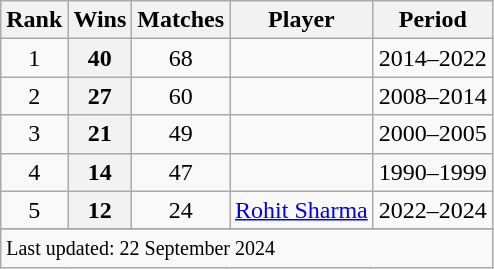<table class="wikitable sortable">
<tr>
<th scope=col>Rank</th>
<th scope=col>Wins</th>
<th scope=col>Matches</th>
<th scope=col>Player</th>
<th scope=col>Period</th>
</tr>
<tr>
<td align=center>1</td>
<th scope=row style=text-align:center;>40</th>
<td align=center>68</td>
<td></td>
<td>2014–2022</td>
</tr>
<tr>
<td align=center>2</td>
<th scope=row style=text-align:center;>27</th>
<td align=center>60</td>
<td></td>
<td>2008–2014</td>
</tr>
<tr>
<td align=center>3</td>
<th scope=row style=text-align:center;>21</th>
<td align=center>49</td>
<td></td>
<td>2000–2005</td>
</tr>
<tr>
<td align=center>4</td>
<th scope=row style=text-align:center;>14</th>
<td align=center>47</td>
<td></td>
<td>1990–1999</td>
</tr>
<tr>
<td align=center>5</td>
<th scope=row style=text-align:center;>12</th>
<td align=center>24</td>
<td><a href='#'>Rohit Sharma</a></td>
<td>2022–2024</td>
</tr>
<tr>
</tr>
<tr class="sortbottom">
<td colspan="5"><small>Last updated: 22 September 2024</small></td>
</tr>
</table>
